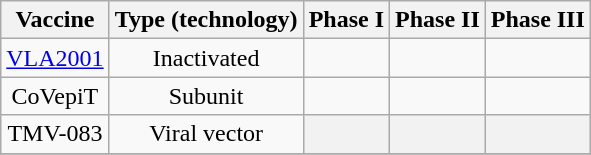<table class="wikitable" style="text-align:center">
<tr>
<th>Vaccine</th>
<th>Type (technology)</th>
<th>Phase I</th>
<th>Phase II</th>
<th>Phase III</th>
</tr>
<tr>
<td><a href='#'>VLA2001</a></td>
<td>Inactivated</td>
<td></td>
<td></td>
<td></td>
</tr>
<tr>
<td>CoVepiT</td>
<td>Subunit</td>
<td></td>
<td></td>
<td></td>
</tr>
<tr>
<td>TMV-083</td>
<td>Viral vector</td>
<th></th>
<th></th>
<th></th>
</tr>
<tr>
</tr>
</table>
